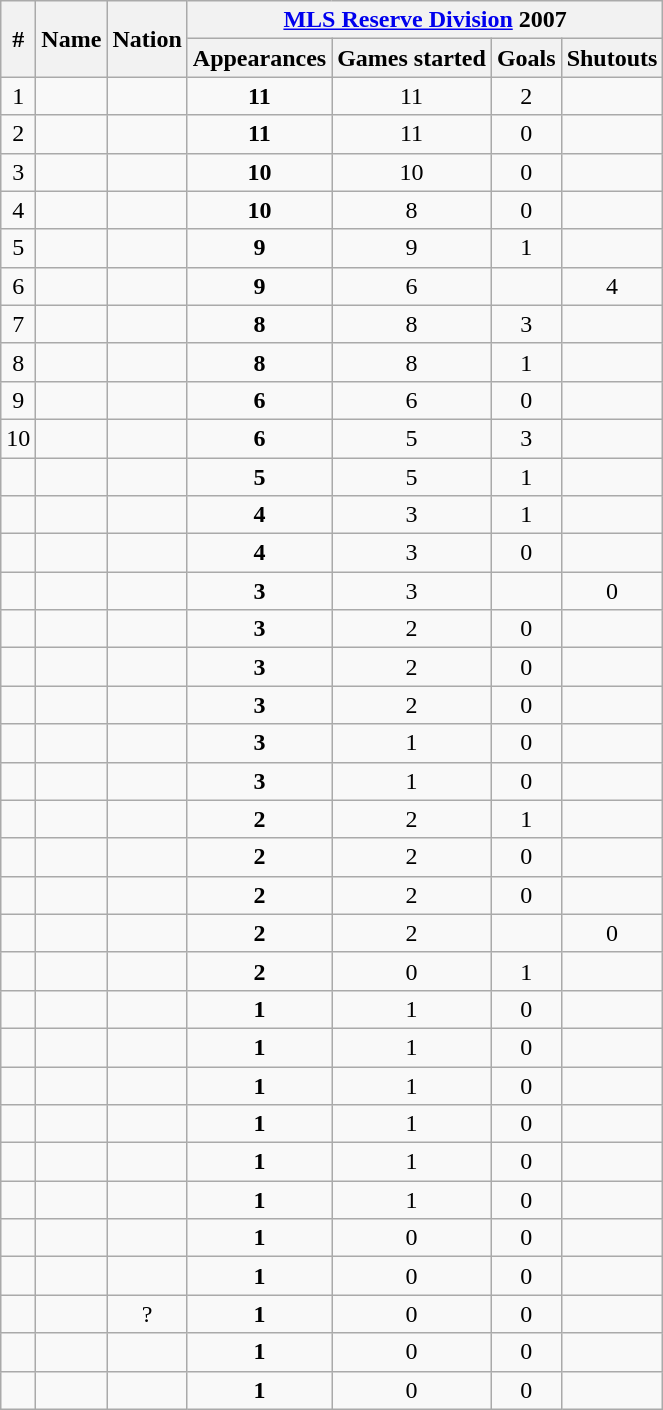<table class="wikitable sortable" style="text-align: center;">
<tr>
<th rowspan="2">#</th>
<th rowspan="2">Name</th>
<th rowspan="2">Nation</th>
<th colspan="6"><a href='#'>MLS Reserve Division</a> 2007</th>
</tr>
<tr>
<th>Appearances</th>
<th>Games started</th>
<th>Goals</th>
<th>Shutouts</th>
</tr>
<tr>
<td>1</td>
<td style="text-align:left;"></td>
<td></td>
<td><strong>11</strong></td>
<td>11</td>
<td>2</td>
<td></td>
</tr>
<tr>
<td>2</td>
<td style="text-align:left;"></td>
<td></td>
<td><strong>11</strong></td>
<td>11</td>
<td>0</td>
<td></td>
</tr>
<tr>
<td>3</td>
<td style="text-align:left;"></td>
<td></td>
<td><strong>10</strong></td>
<td>10</td>
<td>0</td>
<td></td>
</tr>
<tr>
<td>4</td>
<td style="text-align:left;"></td>
<td></td>
<td><strong>10</strong></td>
<td>8</td>
<td>0</td>
<td></td>
</tr>
<tr>
<td>5</td>
<td style="text-align:left;"></td>
<td></td>
<td><strong>9</strong></td>
<td>9</td>
<td>1</td>
<td></td>
</tr>
<tr>
<td>6</td>
<td style="text-align:left;"></td>
<td></td>
<td><strong>9</strong></td>
<td>6</td>
<td></td>
<td>4</td>
</tr>
<tr>
<td>7</td>
<td style="text-align:left;"></td>
<td></td>
<td><strong>8</strong></td>
<td>8</td>
<td>3</td>
<td></td>
</tr>
<tr>
<td>8</td>
<td style="text-align:left;"></td>
<td></td>
<td><strong>8</strong></td>
<td>8</td>
<td>1</td>
<td></td>
</tr>
<tr>
<td>9</td>
<td style="text-align:left;"></td>
<td></td>
<td><strong>6</strong></td>
<td>6</td>
<td>0</td>
<td></td>
</tr>
<tr>
<td>10</td>
<td style="text-align:left;"></td>
<td></td>
<td><strong>6</strong></td>
<td>5</td>
<td>3</td>
<td></td>
</tr>
<tr>
<td></td>
<td style="text-align:left;"></td>
<td></td>
<td><strong>5</strong></td>
<td>5</td>
<td>1</td>
<td></td>
</tr>
<tr>
<td></td>
<td style="text-align:left;"></td>
<td></td>
<td><strong>4</strong></td>
<td>3</td>
<td>1</td>
<td></td>
</tr>
<tr>
<td></td>
<td style="text-align:left;"></td>
<td></td>
<td><strong>4</strong></td>
<td>3</td>
<td>0</td>
<td></td>
</tr>
<tr>
<td></td>
<td style="text-align:left;"></td>
<td></td>
<td><strong>3</strong></td>
<td>3</td>
<td></td>
<td>0</td>
</tr>
<tr>
<td></td>
<td style="text-align:left;"></td>
<td></td>
<td><strong>3</strong></td>
<td>2</td>
<td>0</td>
<td></td>
</tr>
<tr>
<td></td>
<td style="text-align:left;"></td>
<td></td>
<td><strong>3</strong></td>
<td>2</td>
<td>0</td>
<td></td>
</tr>
<tr>
<td></td>
<td style="text-align:left;"></td>
<td></td>
<td><strong>3</strong></td>
<td>2</td>
<td>0</td>
<td></td>
</tr>
<tr>
<td></td>
<td style="text-align:left;"></td>
<td></td>
<td><strong>3</strong></td>
<td>1</td>
<td>0</td>
<td></td>
</tr>
<tr>
<td></td>
<td style="text-align:left;"></td>
<td></td>
<td><strong>3</strong></td>
<td>1</td>
<td>0</td>
<td></td>
</tr>
<tr>
<td></td>
<td style="text-align:left;"></td>
<td></td>
<td><strong>2</strong></td>
<td>2</td>
<td>1</td>
<td></td>
</tr>
<tr>
<td></td>
<td style="text-align:left;"></td>
<td></td>
<td><strong>2</strong></td>
<td>2</td>
<td>0</td>
<td></td>
</tr>
<tr>
<td></td>
<td style="text-align:left;"></td>
<td></td>
<td><strong>2</strong></td>
<td>2</td>
<td>0</td>
<td></td>
</tr>
<tr>
<td></td>
<td style="text-align:left;"></td>
<td></td>
<td><strong>2</strong></td>
<td>2</td>
<td></td>
<td>0</td>
</tr>
<tr>
<td></td>
<td style="text-align:left;"></td>
<td></td>
<td><strong>2</strong></td>
<td>0</td>
<td>1</td>
<td></td>
</tr>
<tr>
<td></td>
<td style="text-align:left;"></td>
<td></td>
<td><strong>1</strong></td>
<td>1</td>
<td>0</td>
<td></td>
</tr>
<tr>
<td></td>
<td style="text-align:left;"></td>
<td></td>
<td><strong>1</strong></td>
<td>1</td>
<td>0</td>
<td></td>
</tr>
<tr>
<td></td>
<td style="text-align:left;"></td>
<td></td>
<td><strong>1</strong></td>
<td>1</td>
<td>0</td>
<td></td>
</tr>
<tr>
<td></td>
<td style="text-align:left;"></td>
<td></td>
<td><strong>1</strong></td>
<td>1</td>
<td>0</td>
<td></td>
</tr>
<tr>
<td></td>
<td style="text-align:left;"></td>
<td></td>
<td><strong>1</strong></td>
<td>1</td>
<td>0</td>
<td></td>
</tr>
<tr>
<td></td>
<td style="text-align:left;"></td>
<td></td>
<td><strong>1</strong></td>
<td>1</td>
<td>0</td>
<td></td>
</tr>
<tr>
<td></td>
<td style="text-align:left;"></td>
<td></td>
<td><strong>1</strong></td>
<td>0</td>
<td>0</td>
<td></td>
</tr>
<tr>
<td></td>
<td style="text-align:left;"></td>
<td></td>
<td><strong>1</strong></td>
<td>0</td>
<td>0</td>
<td></td>
</tr>
<tr>
<td></td>
<td style="text-align:left;"></td>
<td>?</td>
<td><strong>1</strong></td>
<td>0</td>
<td>0</td>
<td></td>
</tr>
<tr>
<td></td>
<td style="text-align:left;"></td>
<td></td>
<td><strong>1</strong></td>
<td>0</td>
<td>0</td>
<td></td>
</tr>
<tr>
<td></td>
<td style="text-align:left;"></td>
<td></td>
<td><strong>1</strong></td>
<td>0</td>
<td>0</td>
<td></td>
</tr>
</table>
